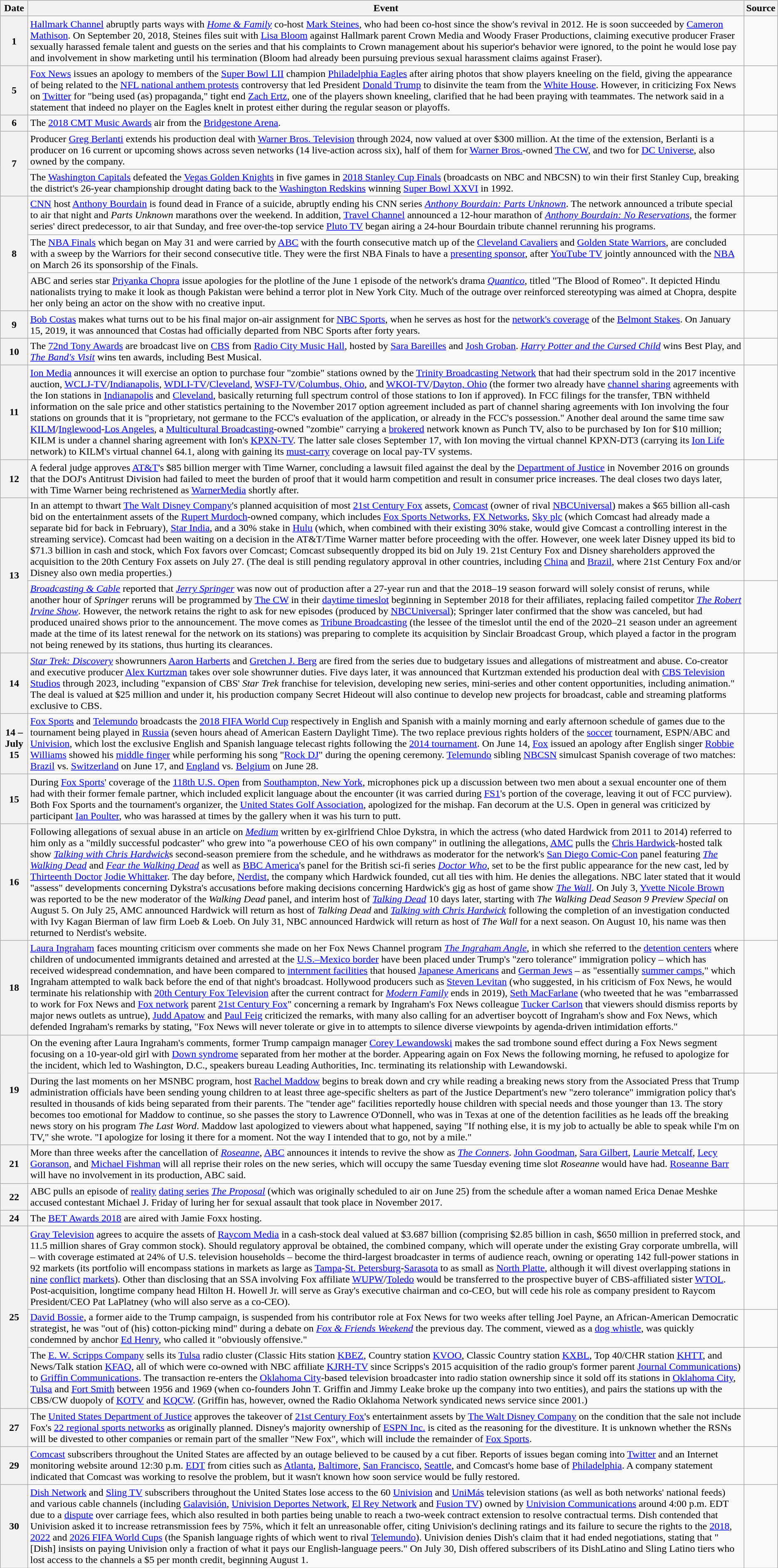<table class="wikitable">
<tr>
<th>Date</th>
<th>Event</th>
<th>Source</th>
</tr>
<tr>
<th>1</th>
<td><a href='#'>Hallmark Channel</a> abruptly parts ways with <em><a href='#'>Home & Family</a></em> co-host <a href='#'>Mark Steines</a>, who had been co-host since the show's revival in 2012. He is soon succeeded by <a href='#'>Cameron Mathison</a>. On September 20, 2018, Steines files suit with <a href='#'>Lisa Bloom</a> against Hallmark parent Crown Media and Woody Fraser Productions, claiming executive producer Fraser sexually harassed female talent and guests on the series and that his complaints to Crown management about his superior's behavior were ignored, to the point he would lose pay and involvement in show marketing until his termination (Bloom had already been pursuing previous sexual harassment claims against Fraser).</td>
<td></td>
</tr>
<tr>
<th>5</th>
<td><a href='#'>Fox News</a> issues an apology to members of the <a href='#'>Super Bowl LII</a> champion <a href='#'>Philadelphia Eagles</a> after airing photos that show players kneeling on the field, giving the appearance of being related to the <a href='#'>NFL national anthem protests</a> controversy that led President <a href='#'>Donald Trump</a> to disinvite the team from the <a href='#'>White House</a>. However, in criticizing Fox News on <a href='#'>Twitter</a> for "being used (as) propaganda," tight end <a href='#'>Zach Ertz</a>, one of the players shown kneeling, clarified that he had been praying with teammates. The network said in a statement that indeed no player on the Eagles knelt in protest either during the regular season or playoffs.</td>
<td></td>
</tr>
<tr>
<th>6</th>
<td>The <a href='#'>2018 CMT Music Awards</a> air from the <a href='#'>Bridgestone Arena</a>.</td>
<td></td>
</tr>
<tr>
<th rowspan=2>7</th>
<td>Producer <a href='#'>Greg Berlanti</a> extends his production deal with <a href='#'>Warner Bros. Television</a> through 2024, now valued at over $300 million. At the time of the extension, Berlanti is a producer on 16 current or upcoming shows across seven networks (14 live-action across six), half of them for <a href='#'>Warner Bros.</a>-owned <a href='#'>The CW</a>, and two for <a href='#'>DC Universe</a>, also owned by the company.</td>
<td></td>
</tr>
<tr>
<td>The <a href='#'>Washington Capitals</a> defeated the <a href='#'>Vegas Golden Knights</a> in five games in <a href='#'>2018 Stanley Cup Finals</a> (broadcasts on NBC and NBCSN) to win their first Stanley Cup, breaking the district's 26-year championship drought dating back to the <a href='#'>Washington Redskins</a> winning <a href='#'>Super Bowl XXVI</a> in 1992.</td>
<td></td>
</tr>
<tr>
<th rowspan=3>8</th>
<td><a href='#'>CNN</a> host <a href='#'>Anthony Bourdain</a> is found dead in France of a suicide, abruptly ending his CNN series <em><a href='#'>Anthony Bourdain: Parts Unknown</a></em>. The network announced a tribute special to air that night and <em>Parts Unknown</em> marathons over the weekend. In addition, <a href='#'>Travel Channel</a> announced a 12-hour marathon of <em><a href='#'>Anthony Bourdain: No Reservations</a></em>, the former series' direct predecessor, to air that Sunday, and free over-the-top service <a href='#'>Pluto TV</a> began airing a 24-hour Bourdain tribute channel rerunning his programs.</td>
<td></td>
</tr>
<tr>
<td>The <a href='#'>NBA Finals</a> which began on May 31 and were carried by <a href='#'>ABC</a> with the fourth consecutive match up of the <a href='#'>Cleveland Cavaliers</a> and <a href='#'>Golden State Warriors</a>, are concluded with a sweep by the Warriors for their second consecutive title. They were the first NBA Finals to have a <a href='#'>presenting sponsor</a>, after <a href='#'>YouTube TV</a> jointly announced with the <a href='#'>NBA</a> on March 26 its sponsorship of the Finals.</td>
<td></td>
</tr>
<tr>
<td>ABC and series star <a href='#'>Priyanka Chopra</a> issue apologies for the plotline of the June 1 episode of the network's drama <em><a href='#'>Quantico</a></em>, titled "The Blood of Romeo". It depicted Hindu nationalists trying to make it look as though Pakistan were behind a terror plot in New York City. Much of the outrage over reinforced stereotyping was aimed at Chopra, despite her only being an actor on the show with no creative input.</td>
<td></td>
</tr>
<tr>
<th>9</th>
<td><a href='#'>Bob Costas</a> makes what turns out to be his final major on-air assignment for <a href='#'>NBC Sports</a>, when he serves as host for the <a href='#'>network's coverage</a> of the <a href='#'>Belmont Stakes</a>. On January 15, 2019, it was announced that Costas had officially departed from NBC Sports after forty years.</td>
<td></td>
</tr>
<tr>
<th>10</th>
<td>The <a href='#'>72nd Tony Awards</a> are broadcast live on <a href='#'>CBS</a> from <a href='#'>Radio City Music Hall</a>, hosted by <a href='#'>Sara Bareilles</a> and <a href='#'>Josh Groban</a>. <em><a href='#'>Harry Potter and the Cursed Child</a></em> wins Best Play, and <em><a href='#'>The Band's Visit</a></em> wins ten awards, including Best Musical.</td>
<td></td>
</tr>
<tr>
<th>11</th>
<td><a href='#'>Ion Media</a> announces it will exercise an option to purchase four "zombie" stations owned by the <a href='#'>Trinity Broadcasting Network</a> that had their spectrum sold in the 2017 incentive auction, <a href='#'>WCLJ-TV</a>/<a href='#'>Indianapolis</a>, <a href='#'>WDLI-TV</a>/<a href='#'>Cleveland</a>, <a href='#'>WSFJ-TV</a>/<a href='#'>Columbus, Ohio</a>, and <a href='#'>WKOI-TV</a>/<a href='#'>Dayton, Ohio</a> (the former two already have <a href='#'>channel sharing</a> agreements with the Ion stations in <a href='#'>Indianapolis</a> and <a href='#'>Cleveland</a>, basically returning full spectrum control of those stations to Ion if approved). In FCC filings for the transfer, TBN withheld information on the sale price and other statistics pertaining to the November 2017 option agreement included as part of channel sharing agreements with Ion involving the four stations on grounds that it is "proprietary, not germane to the FCC's evaluation of the application, or already in the FCC's possession." Another deal around the same time saw <a href='#'>KILM</a>/<a href='#'>Inglewood</a>-<a href='#'>Los Angeles</a>, a <a href='#'>Multicultural Broadcasting</a>-owned "zombie" carrying a <a href='#'>brokered</a> network known as Punch TV, also to be purchased by Ion for $10 million; KILM is under a channel sharing agreement with Ion's <a href='#'>KPXN-TV</a>. The latter sale closes September 17, with Ion moving the virtual channel KPXN-DT3 (carrying its <a href='#'>Ion Life</a> network) to KILM's virtual channel 64.1, along with gaining its <a href='#'>must-carry</a> coverage on local pay-TV systems.</td>
<td></td>
</tr>
<tr>
<th>12</th>
<td>A federal judge approves <a href='#'>AT&T</a>'s $85 billion merger with Time Warner, concluding a lawsuit filed against the deal by the <a href='#'>Department of Justice</a> in November 2016 on grounds that the DOJ's Antitrust Division had failed to meet the burden of proof that it would harm competition and result in consumer price increases. The deal closes two days later, with Time Warner being rechristened as <a href='#'>WarnerMedia</a> shortly after.</td>
<td></td>
</tr>
<tr>
<th rowspan=2>13</th>
<td>In an attempt to thwart <a href='#'>The Walt Disney Company</a>'s planned acquisition of most <a href='#'>21st Century Fox</a> assets, <a href='#'>Comcast</a> (owner of rival <a href='#'>NBCUniversal</a>) makes a $65 billion all-cash bid on the entertainment assets of the <a href='#'>Rupert Murdoch</a>-owned company, which includes <a href='#'>Fox Sports Networks</a>, <a href='#'>FX Networks</a>, <a href='#'>Sky plc</a> (which Comcast had already made a separate bid for back in February), <a href='#'>Star India</a>, and a 30% stake in <a href='#'>Hulu</a> (which, when combined with their existing 30% stake, would give Comcast a controlling interest in the streaming service). Comcast had been waiting on a decision in the AT&T/Time Warner matter before proceeding with the offer. However, one week later Disney upped its bid to $71.3 billion in cash and stock, which Fox favors over Comcast; Comcast subsequently dropped its bid on July 19. 21st Century Fox and Disney shareholders approved the acquisition to the 20th Century Fox assets on July 27. (The deal is still pending regulatory approval in other countries, including <a href='#'>China</a> and <a href='#'>Brazil</a>, where 21st Century Fox and/or Disney also own media properties.)</td>
<td></td>
</tr>
<tr>
<td><em><a href='#'>Broadcasting & Cable</a></em> reported that <em><a href='#'>Jerry Springer</a></em> was now out of production after a 27-year run and that the 2018–19 season forward will solely consist of reruns, while another hour of <em>Springer</em> reruns will be programmed by <a href='#'>The CW</a> in their <a href='#'>daytime timeslot</a> beginning in September 2018 for their affiliates, replacing failed competitor <em><a href='#'>The Robert Irvine Show</a></em>. However, the network retains the right to ask for new episodes (produced by <a href='#'>NBCUniversal</a>); Springer later confirmed that the show was canceled, but had produced unaired shows prior to the announcement. The move comes as <a href='#'>Tribune Broadcasting</a> (the lessee of the timeslot until the end of the 2020–21 season under an agreement made at the time of its latest renewal for the network on its stations) was preparing to complete its acquisition by Sinclair Broadcast Group, which played a factor in the program not being renewed by its stations, thus hurting its clearances.</td>
<td></td>
</tr>
<tr>
<th>14</th>
<td><em><a href='#'>Star Trek: Discovery</a></em> showrunners <a href='#'>Aaron Harberts</a> and <a href='#'>Gretchen J. Berg</a> are fired from the series due to budgetary issues and allegations of mistreatment and abuse. Co-creator and executive producer <a href='#'>Alex Kurtzman</a> takes over sole showrunner duties. Five days later, it was announced that Kurtzman extended his production deal with <a href='#'>CBS Television Studios</a> through 2023, including "expansion of CBS' <em>Star Trek</em> franchise for television, developing new series, mini-series and other content opportunities, including animation." The deal is valued at $25 million and under it, his production company Secret Hideout will also continue to develop new projects for broadcast, cable and streaming platforms exclusive to CBS.</td>
<td></td>
</tr>
<tr>
<th>14 – July 15</th>
<td><a href='#'>Fox Sports</a> and <a href='#'>Telemundo</a> broadcasts the <a href='#'>2018 FIFA World Cup</a> respectively in English and Spanish with a mainly morning and early afternoon schedule of games due to the tournament being played in <a href='#'>Russia</a> (seven hours ahead of American Eastern Daylight Time). The two replace previous rights holders of the <a href='#'>soccer</a> tournament, ESPN/ABC and <a href='#'>Univision</a>, which lost the exclusive English and Spanish language telecast rights following the <a href='#'>2014 tournament</a>. On June 14, <a href='#'>Fox</a> issued an apology after English singer <a href='#'>Robbie Williams</a> showed his <a href='#'>middle finger</a> while performing his song "<a href='#'>Rock DJ</a>" during the opening ceremony. <a href='#'>Telemundo</a> sibling <a href='#'>NBCSN</a> simulcast Spanish coverage of two matches: <a href='#'>Brazil</a> vs. <a href='#'>Switzerland</a> on June 17, and <a href='#'>England</a> vs. <a href='#'>Belgium</a> on June 28.</td>
<td></td>
</tr>
<tr>
<th>15</th>
<td>During <a href='#'>Fox Sports</a>' coverage of the <a href='#'>118th U.S. Open</a> from <a href='#'>Southampton, New York</a>, microphones pick up a discussion between two men about a sexual encounter one of them had with their former female partner, which included explicit language about the encounter (it was carried during <a href='#'>FS1</a>'s portion of the coverage, leaving it out of FCC purview). Both Fox Sports and the tournament's organizer, the <a href='#'>United States Golf Association</a>, apologized for the mishap. Fan decorum at the U.S. Open in general was criticized by participant <a href='#'>Ian Poulter</a>, who was harassed at times by the gallery when it was his turn to putt.</td>
<td></td>
</tr>
<tr>
<th>16</th>
<td>Following allegations of sexual abuse in an article on <em><a href='#'>Medium</a></em> written by ex-girlfriend Chloe Dykstra, in which the actress (who dated Hardwick from 2011 to 2014) referred to him only as a "mildly successful podcaster" who grew into "a powerhouse CEO of his own company" in outlining the allegations, <a href='#'>AMC</a> pulls the <a href='#'>Chris Hardwick</a>-hosted talk show <em><a href='#'>Talking with Chris Hardwick</a></em>s second-season premiere from the schedule, and he withdraws as moderator for the network's <a href='#'>San Diego Comic-Con</a> panel featuring <em><a href='#'>The Walking Dead</a></em> and <em><a href='#'>Fear the Walking Dead</a></em> as well as <a href='#'>BBC America</a>'s panel for the British sci-fi series <em><a href='#'>Doctor Who</a></em>, set to be the first public appearance for the new cast, led by <a href='#'>Thirteenth Doctor</a> <a href='#'>Jodie Whittaker</a>. The day before, <a href='#'>Nerdist</a>, the company which Hardwick founded, cut all ties with him. He denies the allegations. NBC later stated that it would "assess" developments concerning Dykstra's accusations before making decisions concerning Hardwick's gig as host of game show <em><a href='#'>The Wall</a></em>. On July 3, <a href='#'>Yvette Nicole Brown</a> was reported to be the new moderator of the <em>Walking Dead</em> panel, and interim host of <em><a href='#'>Talking Dead</a></em> 10 days later, starting with <em>The Walking Dead Season 9 Preview Special</em> on August 5. On July 25, AMC announced Hardwick will return as host of <em>Talking Dead</em> and <em><a href='#'>Talking with Chris Hardwick</a></em> following the completion of an investigation conducted with Ivy Kagan Bierman of law firm Loeb & Loeb. On July 31, NBC announced Hardwick will return as host of <em>The Wall</em> for a next season. On August 10, his name was then returned to Nerdist's website.</td>
<td></td>
</tr>
<tr>
<th>18</th>
<td><a href='#'>Laura Ingraham</a> faces mounting criticism over comments she made on her Fox News Channel program <em><a href='#'>The Ingraham Angle</a></em>, in which she referred to the <a href='#'>detention centers</a> where children of undocumented immigrants detained and arrested at the <a href='#'>U.S.–Mexico border</a> have been placed under Trump's "zero tolerance" immigration policy – which has received widespread condemnation, and have been compared to <a href='#'>internment facilities</a> that housed <a href='#'>Japanese Americans</a> and <a href='#'>German Jews</a> – as "essentially <a href='#'>summer camps</a>," which Ingraham attempted to walk back before the end of that night's broadcast. Hollywood producers such as <a href='#'>Steven Levitan</a> (who suggested, in his criticism of Fox News, he would terminate his relationship with <a href='#'>20th Century Fox Television</a> after the current contract for <em><a href='#'>Modern Family</a></em> ends in 2019), <a href='#'>Seth MacFarlane</a> (who tweeted that he was "embarrassed to work for Fox News and <a href='#'>Fox network</a> parent <a href='#'>21st Century Fox</a>" concerning a remark by Ingraham's Fox News colleague <a href='#'>Tucker Carlson</a> that viewers should dismiss reports by major news outlets as untrue), <a href='#'>Judd Apatow</a> and <a href='#'>Paul Feig</a> criticized the remarks, with many also calling for an advertiser boycott of Ingraham's show and Fox News, which defended Ingraham's remarks by stating, "Fox News will never tolerate or give in to attempts to silence diverse viewpoints by agenda-driven intimidation efforts."</td>
<td></td>
</tr>
<tr>
<th rowspan=2>19</th>
<td>On the evening after Laura Ingraham's comments, former Trump campaign manager <a href='#'>Corey Lewandowski</a> makes the sad trombone sound effect during a Fox News segment focusing on a 10-year-old girl with <a href='#'>Down syndrome</a> separated from her mother at the border. Appearing again on Fox News the following morning, he refused to apologize for the incident, which led to Washington, D.C., speakers bureau Leading Authorities, Inc. terminating its relationship with Lewandowski.</td>
<td></td>
</tr>
<tr>
<td>During the last moments on her MSNBC program, host <a href='#'>Rachel Maddow</a> begins to break down and cry while reading a breaking news story from the Associated Press that Trump administration officials have been sending young children to at least three age-specific shelters as part of the Justice Department's new "zero tolerance" immigration policy that's resulted in thousands of kids being separated from their parents. The "tender age" facilities reportedly house children with special needs and those younger than 13. The story becomes too emotional for Maddow to continue, so she passes the story to Lawrence O'Donnell, who was in Texas at one of the detention facilities as he leads off the breaking news story on his program <em>The Last Word</em>. Maddow last apologized to viewers about what happened, saying "If nothing else, it is my job to actually be able to speak while I'm on TV," she wrote. "I apologize for losing it there for a moment. Not the way I intended that to go, not by a mile."</td>
<td></td>
</tr>
<tr>
<th>21</th>
<td>More than three weeks after the cancellation of <em><a href='#'>Roseanne</a></em>, <a href='#'>ABC</a> announces it intends to revive the show as <em><a href='#'>The Conners</a></em>. <a href='#'>John Goodman</a>, <a href='#'>Sara Gilbert</a>, <a href='#'>Laurie Metcalf</a>, <a href='#'>Lecy Goranson</a>, and <a href='#'>Michael Fishman</a> will all reprise their roles on the new series, which will occupy the same Tuesday evening time slot <em>Roseanne</em> would have had. <a href='#'>Roseanne Barr</a> will have no involvement in its production, ABC said.</td>
<td></td>
</tr>
<tr>
<th>22</th>
<td>ABC pulls an episode of <a href='#'>reality</a> <a href='#'>dating series</a> <em><a href='#'>The Proposal</a></em> (which was originally scheduled to air on June 25) from the schedule after a woman named Erica Denae Meshke accused contestant Michael J. Friday of luring her for sexual assault that took place in November 2017.</td>
<td></td>
</tr>
<tr>
<th>24</th>
<td>The <a href='#'>BET Awards 2018</a> are aired with Jamie Foxx hosting.</td>
<td></td>
</tr>
<tr>
<th rowspan=3>25</th>
<td><a href='#'>Gray Television</a> agrees to acquire the assets of <a href='#'>Raycom Media</a> in a cash-stock deal valued at $3.687 billion (comprising $2.85 billion in cash, $650 million in preferred stock, and 11.5 million shares of Gray common stock). Should regulatory approval be obtained, the combined company, which will operate under the existing Gray corporate umbrella, will – with coverage estimated at 24% of U.S. television households – become the third-largest broadcaster in terms of audience reach, owning or operating 142 full-power stations in 92 markets (its portfolio will encompass stations in markets as large as <a href='#'>Tampa</a>-<a href='#'>St. Petersburg</a>-<a href='#'>Sarasota</a> to as small as <a href='#'>North Platte</a>, although it will divest overlapping stations in <a href='#'>ni</a><a href='#'>ne</a> <a href='#'>co</a><a href='#'>nf</a><a href='#'>li</a><a href='#'>ct</a> <a href='#'>ma</a><a href='#'>rk</a><a href='#'>ets</a>). Other than disclosing that an SSA involving Fox affiliate <a href='#'>WUPW</a>/<a href='#'>Toledo</a> would be transferred to the prospective buyer of CBS-affiliated sister <a href='#'>WTOL</a>. Post-acquisition, longtime company head Hilton H. Howell Jr. will serve as Gray's executive chairman and co-CEO, but will cede his role as company president to Raycom President/CEO Pat LaPlatney (who will also serve as a co-CEO).</td>
<td></td>
</tr>
<tr>
<td><a href='#'>David Bossie</a>, a former aide to the Trump campaign, is suspended from his contributor role at Fox News for two weeks after telling Joel Payne, an African-American Democratic strategist, he was "out of (his) cotton-picking mind" during a debate on <em><a href='#'>Fox & Friends Weekend</a></em> the previous day. The comment, viewed as a <a href='#'>dog whistle</a>, was quickly condemned by anchor <a href='#'>Ed Henry</a>, who called it "obviously offensive."</td>
<td></td>
</tr>
<tr>
<td>The <a href='#'>E. W. Scripps Company</a> sells its <a href='#'>Tulsa</a> radio cluster (Classic Hits station <a href='#'>KBEZ</a>, Country station <a href='#'>KVOO</a>, Classic Country station <a href='#'>KXBL</a>, Top 40/CHR station <a href='#'>KHTT</a>, and News/Talk station <a href='#'>KFAQ</a>, all of which were co-owned with NBC affiliate <a href='#'>KJRH-TV</a> since Scripps's 2015 acquisition of the radio group's former parent <a href='#'>Journal Communications</a>) to <a href='#'>Griffin Communications</a>. The transaction re-enters the <a href='#'>Oklahoma City</a>-based television broadcaster into radio station ownership since it sold off its stations in <a href='#'>Oklahoma City</a>, <a href='#'>Tulsa</a> and <a href='#'>Fort Smith</a> between 1956 and 1969 (when co-founders John T. Griffin and Jimmy Leake broke up the company into two entities), and pairs the stations up with the CBS/CW duopoly of <a href='#'>KOTV</a> and <a href='#'>KQCW</a>. (Griffin has, however, owned the Radio Oklahoma Network syndicated news service since 2001.)</td>
<td></td>
</tr>
<tr>
<th>27</th>
<td>The <a href='#'>United States Department of Justice</a> approves the takeover of <a href='#'>21st Century Fox</a>'s entertainment assets by <a href='#'>The Walt Disney Company</a> on the condition that the sale not include Fox's <a href='#'>22 regional sports networks</a> as originally planned. Disney's majority ownership of <a href='#'>ESPN Inc.</a> is cited as the reasoning for the divestiture. It is unknown whether the RSNs will be divested to other companies or remain part of the smaller "New Fox", which will include the remainder of <a href='#'>Fox Sports</a>.</td>
<td></td>
</tr>
<tr>
<th>29</th>
<td><a href='#'>Comcast</a> subscribers throughout the United States are affected by an outage believed to be caused by a cut fiber. Reports of issues began coming into <a href='#'>Twitter</a> and an Internet monitoring website around 12:30 p.m. <a href='#'>EDT</a> from cities such as <a href='#'>Atlanta</a>, <a href='#'>Baltimore</a>, <a href='#'>San Francisco</a>, <a href='#'>Seattle</a>, and Comcast's home base of <a href='#'>Philadelphia</a>. A company statement indicated that Comcast was working to resolve the problem, but it wasn't known how soon service would be fully restored.</td>
<td></td>
</tr>
<tr>
<th>30</th>
<td><a href='#'>Dish Network</a> and <a href='#'>Sling TV</a> subscribers throughout the United States lose access to the 60 <a href='#'>Univision</a> and <a href='#'>UniMás</a> television stations (as well as both networks' national feeds) and various cable channels (including <a href='#'>Galavisión</a>, <a href='#'>Univision Deportes Network</a>, <a href='#'>El Rey Network</a> and <a href='#'>Fusion TV</a>) owned by <a href='#'>Univision Communications</a> around 4:00 p.m. EDT due to a <a href='#'>dispute</a> over carriage fees, which also resulted in both parties being unable to reach a two-week contract extension to resolve contractual terms. Dish contended that Univision asked it to increase retransmission fees by 75%, which it felt an unreasonable offer, citing Univision's declining ratings and its failure to secure the rights to the <a href='#'>2018</a>, <a href='#'>2022</a> and <a href='#'>2026 FIFA World Cups</a> (the Spanish language rights of which went to rival <a href='#'>Telemundo</a>). Univision denies Dish's claim that it had ended negotiations, stating that "[Dish] insists on paying Univision only a fraction of what it pays our English-language peers." On July 30, Dish offered subscribers of its DishLatino and Sling Latino tiers who lost access to the channels a $5 per month credit, beginning August 1.</td>
<td></td>
</tr>
</table>
